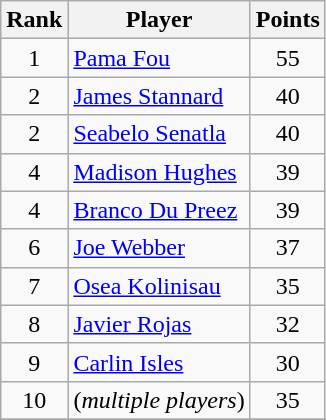<table class="wikitable sortable">
<tr>
<th>Rank</th>
<th>Player</th>
<th>Points</th>
</tr>
<tr>
<td align=center>1</td>
<td> <a href='#'>Pama Fou</a></td>
<td align=center>55</td>
</tr>
<tr>
<td align=center>2</td>
<td> <a href='#'>James Stannard</a></td>
<td align=center>40</td>
</tr>
<tr>
<td align=center>2</td>
<td> <a href='#'>Seabelo Senatla</a></td>
<td align=center>40</td>
</tr>
<tr>
<td align=center>4</td>
<td> <a href='#'>Madison Hughes</a></td>
<td align=center>39</td>
</tr>
<tr>
<td align=center>4</td>
<td> <a href='#'>Branco Du Preez</a></td>
<td align=center>39</td>
</tr>
<tr>
<td align=center>6</td>
<td> <a href='#'>Joe Webber</a></td>
<td align=center>37</td>
</tr>
<tr>
<td align=center>7</td>
<td> <a href='#'>Osea Kolinisau</a></td>
<td align=center>35</td>
</tr>
<tr>
<td align=center>8</td>
<td> <a href='#'>Javier Rojas</a></td>
<td align=center>32</td>
</tr>
<tr>
<td align=center>9</td>
<td> <a href='#'>Carlin Isles</a></td>
<td align=center>30</td>
</tr>
<tr>
<td align=center>10</td>
<td>(<em>multiple players</em>)</td>
<td align=center>35</td>
</tr>
<tr>
</tr>
</table>
